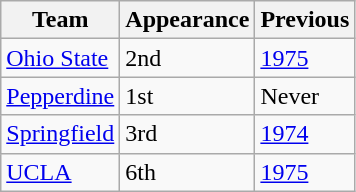<table class="wikitable sortable">
<tr>
<th>Team</th>
<th>Appearance</th>
<th>Previous</th>
</tr>
<tr>
<td><a href='#'>Ohio State</a></td>
<td>2nd</td>
<td><a href='#'>1975</a></td>
</tr>
<tr>
<td><a href='#'>Pepperdine</a></td>
<td>1st</td>
<td>Never</td>
</tr>
<tr>
<td><a href='#'>Springfield</a></td>
<td>3rd</td>
<td><a href='#'>1974</a></td>
</tr>
<tr>
<td><a href='#'>UCLA</a></td>
<td>6th</td>
<td><a href='#'>1975</a></td>
</tr>
</table>
